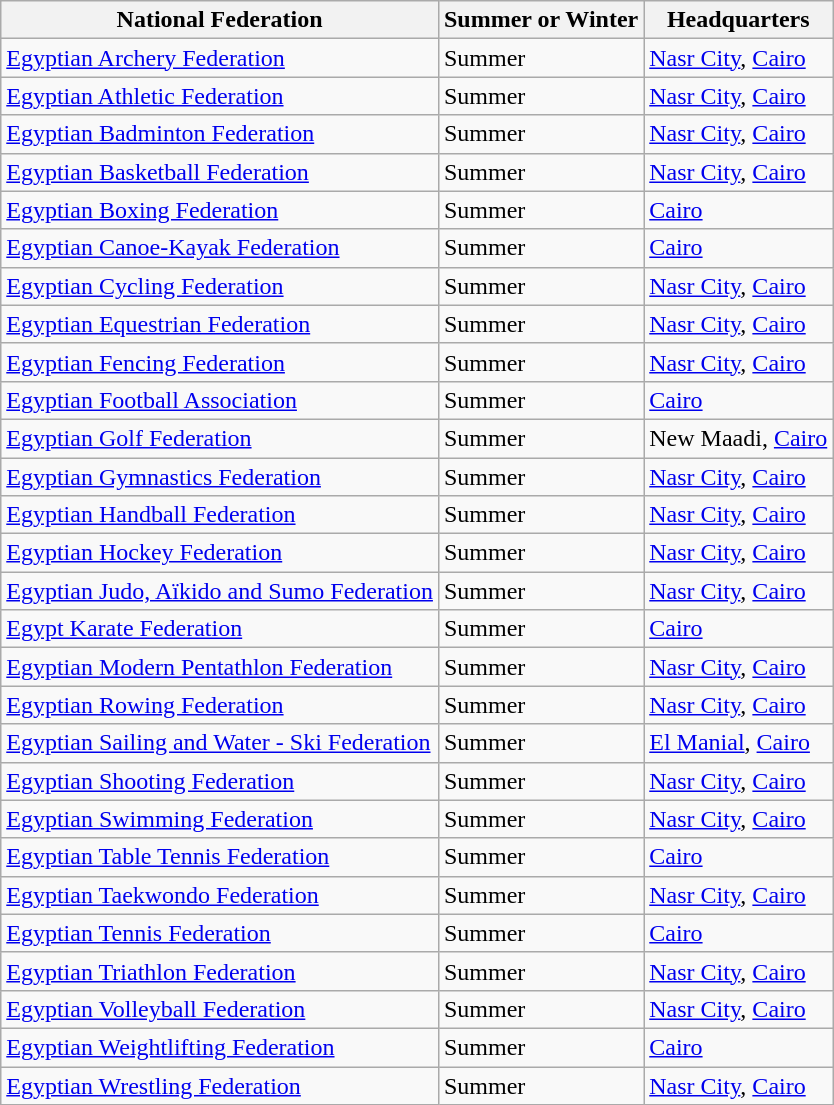<table class="wikitable sortable">
<tr>
<th>National Federation</th>
<th>Summer or Winter</th>
<th>Headquarters</th>
</tr>
<tr>
<td><a href='#'>Egyptian Archery Federation</a></td>
<td>Summer</td>
<td><a href='#'>Nasr City</a>, <a href='#'>Cairo</a></td>
</tr>
<tr>
<td><a href='#'>Egyptian Athletic Federation</a></td>
<td>Summer</td>
<td><a href='#'>Nasr City</a>, <a href='#'>Cairo</a></td>
</tr>
<tr>
<td><a href='#'>Egyptian Badminton Federation</a></td>
<td>Summer</td>
<td><a href='#'>Nasr City</a>, <a href='#'>Cairo</a></td>
</tr>
<tr>
<td><a href='#'>Egyptian Basketball Federation</a></td>
<td>Summer</td>
<td><a href='#'>Nasr City</a>, <a href='#'>Cairo</a></td>
</tr>
<tr>
<td><a href='#'>Egyptian Boxing Federation</a></td>
<td>Summer</td>
<td><a href='#'>Cairo</a></td>
</tr>
<tr>
<td><a href='#'>Egyptian Canoe-Kayak Federation</a></td>
<td>Summer</td>
<td><a href='#'>Cairo</a></td>
</tr>
<tr>
<td><a href='#'>Egyptian Cycling Federation</a></td>
<td>Summer</td>
<td><a href='#'>Nasr City</a>, <a href='#'>Cairo</a></td>
</tr>
<tr>
<td><a href='#'>Egyptian Equestrian Federation</a></td>
<td>Summer</td>
<td><a href='#'>Nasr City</a>, <a href='#'>Cairo</a></td>
</tr>
<tr>
<td><a href='#'>Egyptian Fencing Federation</a></td>
<td>Summer</td>
<td><a href='#'>Nasr City</a>, <a href='#'>Cairo</a></td>
</tr>
<tr>
<td><a href='#'>Egyptian Football Association</a></td>
<td>Summer</td>
<td><a href='#'>Cairo</a></td>
</tr>
<tr>
<td><a href='#'>Egyptian Golf Federation</a></td>
<td>Summer</td>
<td>New Maadi, <a href='#'>Cairo</a></td>
</tr>
<tr>
<td><a href='#'>Egyptian Gymnastics Federation</a></td>
<td>Summer</td>
<td><a href='#'>Nasr City</a>, <a href='#'>Cairo</a></td>
</tr>
<tr>
<td><a href='#'>Egyptian Handball Federation</a></td>
<td>Summer</td>
<td><a href='#'>Nasr City</a>, <a href='#'>Cairo</a></td>
</tr>
<tr>
<td><a href='#'>Egyptian Hockey Federation</a></td>
<td>Summer</td>
<td><a href='#'>Nasr City</a>, <a href='#'>Cairo</a></td>
</tr>
<tr>
<td><a href='#'>Egyptian Judo, Aïkido and Sumo Federation</a></td>
<td>Summer</td>
<td><a href='#'>Nasr City</a>, <a href='#'>Cairo</a></td>
</tr>
<tr>
<td><a href='#'>Egypt Karate Federation</a></td>
<td>Summer</td>
<td><a href='#'>Cairo</a></td>
</tr>
<tr>
<td><a href='#'>Egyptian Modern Pentathlon Federation</a></td>
<td>Summer</td>
<td><a href='#'>Nasr City</a>, <a href='#'>Cairo</a></td>
</tr>
<tr>
<td><a href='#'>Egyptian Rowing Federation</a></td>
<td>Summer</td>
<td><a href='#'>Nasr City</a>, <a href='#'>Cairo</a></td>
</tr>
<tr>
<td><a href='#'>Egyptian Sailing and Water - Ski Federation</a></td>
<td>Summer</td>
<td><a href='#'>El Manial</a>, <a href='#'>Cairo</a></td>
</tr>
<tr>
<td><a href='#'>Egyptian Shooting Federation</a></td>
<td>Summer</td>
<td><a href='#'>Nasr City</a>, <a href='#'>Cairo</a></td>
</tr>
<tr>
<td><a href='#'>Egyptian Swimming Federation</a></td>
<td>Summer</td>
<td><a href='#'>Nasr City</a>, <a href='#'>Cairo</a></td>
</tr>
<tr>
<td><a href='#'>Egyptian Table Tennis Federation</a></td>
<td>Summer</td>
<td><a href='#'>Cairo</a></td>
</tr>
<tr>
<td><a href='#'>Egyptian Taekwondo Federation</a></td>
<td>Summer</td>
<td><a href='#'>Nasr City</a>, <a href='#'>Cairo</a></td>
</tr>
<tr>
<td><a href='#'>Egyptian Tennis Federation</a></td>
<td>Summer</td>
<td><a href='#'>Cairo</a></td>
</tr>
<tr>
<td><a href='#'>Egyptian Triathlon Federation</a></td>
<td>Summer</td>
<td><a href='#'>Nasr City</a>, <a href='#'>Cairo</a></td>
</tr>
<tr>
<td><a href='#'>Egyptian Volleyball Federation</a></td>
<td>Summer</td>
<td><a href='#'>Nasr City</a>, <a href='#'>Cairo</a></td>
</tr>
<tr>
<td><a href='#'>Egyptian Weightlifting Federation</a></td>
<td>Summer</td>
<td><a href='#'>Cairo</a></td>
</tr>
<tr>
<td><a href='#'>Egyptian Wrestling Federation</a></td>
<td>Summer</td>
<td><a href='#'>Nasr City</a>, <a href='#'>Cairo</a></td>
</tr>
</table>
